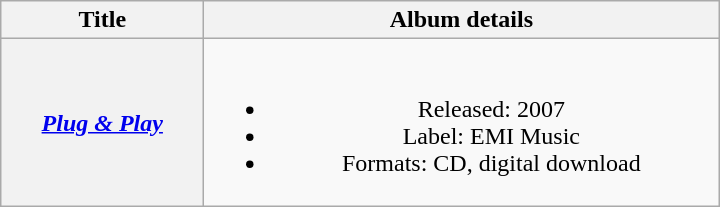<table class="wikitable plainrowheaders" style="text-align:center;">
<tr>
<th scope="col" style="width:8em;">Title</th>
<th scope="col" style="width:21em;">Album details</th>
</tr>
<tr>
<th scope="row" align="center"><em><a href='#'>Plug & Play</a></em></th>
<td><br><ul><li>Released:  2007</li><li>Label: EMI Music</li><li>Formats: CD, digital download</li></ul></td>
</tr>
</table>
